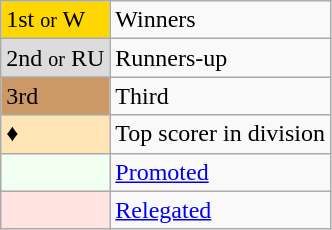<table class="wikitable" text-align:center">
<tr>
<td bgcolor=gold>1st <small>or</small> W</td>
<td>Winners</td>
</tr>
<tr>
<td bgcolor=#DCDCDC>2nd <small>or</small> RU</td>
<td>Runners-up</td>
</tr>
<tr>
<td bgcolor=#CC9966>3rd</td>
<td>Third</td>
</tr>
<tr>
<td bgcolor=#FFE4B5>♦</td>
<td>Top scorer in division</td>
</tr>
<tr>
<td bgcolor=#F0FFF0></td>
<td><a href='#'>Promoted</a></td>
</tr>
<tr>
<td bgcolor=#FFE4E1></td>
<td><a href='#'>Relegated</a></td>
</tr>
</table>
